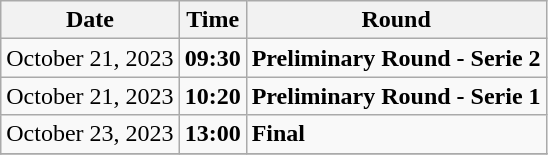<table class="wikitable">
<tr>
<th>Date</th>
<th>Time</th>
<th>Round</th>
</tr>
<tr>
<td>October 21, 2023</td>
<td><strong>09:30</strong></td>
<td><strong>Preliminary Round - Serie 2</strong></td>
</tr>
<tr>
<td>October 21, 2023</td>
<td><strong>10:20</strong></td>
<td><strong>Preliminary Round - Serie 1</strong></td>
</tr>
<tr>
<td>October 23, 2023</td>
<td><strong>13:00</strong></td>
<td><strong>Final</strong></td>
</tr>
<tr>
</tr>
</table>
